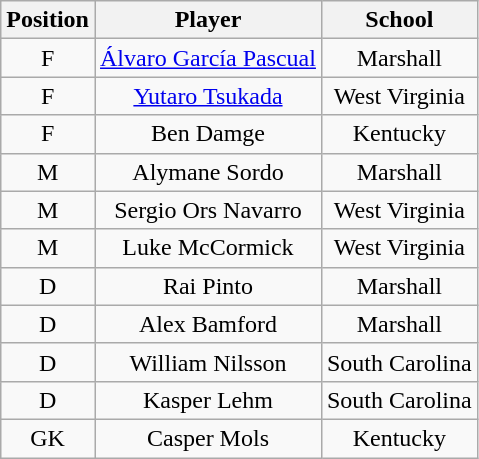<table class="wikitable" style="text-align:center">
<tr>
<th>Position</th>
<th>Player</th>
<th>School</th>
</tr>
<tr>
<td>F</td>
<td><a href='#'>Álvaro García Pascual</a></td>
<td>Marshall</td>
</tr>
<tr>
<td>F</td>
<td><a href='#'>Yutaro Tsukada</a></td>
<td>West Virginia</td>
</tr>
<tr>
<td>F</td>
<td>Ben Damge</td>
<td>Kentucky</td>
</tr>
<tr>
<td>M</td>
<td>Alymane Sordo</td>
<td>Marshall</td>
</tr>
<tr>
<td>M</td>
<td>Sergio Ors Navarro</td>
<td>West Virginia</td>
</tr>
<tr>
<td>M</td>
<td>Luke McCormick</td>
<td>West Virginia</td>
</tr>
<tr>
<td>D</td>
<td>Rai Pinto</td>
<td>Marshall</td>
</tr>
<tr>
<td>D</td>
<td>Alex Bamford</td>
<td>Marshall</td>
</tr>
<tr>
<td>D</td>
<td>William Nilsson</td>
<td>South Carolina</td>
</tr>
<tr>
<td>D</td>
<td>Kasper Lehm</td>
<td>South Carolina</td>
</tr>
<tr>
<td>GK</td>
<td>Casper Mols</td>
<td>Kentucky</td>
</tr>
</table>
